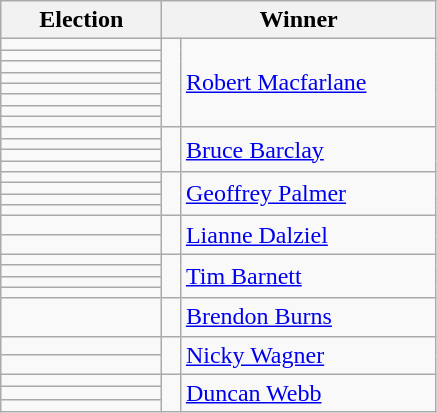<table class=wikitable>
<tr>
<th width=100>Election</th>
<th width=175 colspan=2>Winner</th>
</tr>
<tr>
<td></td>
<td rowspan=8 width=5 bgcolor=></td>
<td rowspan=8><a href='#'>Robert Macfarlane</a></td>
</tr>
<tr>
<td></td>
</tr>
<tr>
<td></td>
</tr>
<tr>
<td></td>
</tr>
<tr>
<td></td>
</tr>
<tr>
<td></td>
</tr>
<tr>
<td></td>
</tr>
<tr>
<td></td>
</tr>
<tr>
<td></td>
<td rowspan=4 bgcolor=></td>
<td rowspan=4><a href='#'>Bruce Barclay</a></td>
</tr>
<tr>
<td></td>
</tr>
<tr>
<td></td>
</tr>
<tr>
<td></td>
</tr>
<tr>
<td></td>
<td rowspan=4 bgcolor=></td>
<td rowspan=4><a href='#'>Geoffrey Palmer</a></td>
</tr>
<tr>
<td></td>
</tr>
<tr>
<td></td>
</tr>
<tr>
<td></td>
</tr>
<tr>
<td></td>
<td rowspan=2 bgcolor=></td>
<td rowspan=2><a href='#'>Lianne Dalziel</a></td>
</tr>
<tr>
<td></td>
</tr>
<tr>
<td></td>
<td rowspan=4 bgcolor=></td>
<td rowspan=4><a href='#'>Tim Barnett</a></td>
</tr>
<tr>
<td></td>
</tr>
<tr>
<td></td>
</tr>
<tr>
<td></td>
</tr>
<tr>
<td></td>
<td bgcolor=></td>
<td><a href='#'>Brendon Burns</a></td>
</tr>
<tr>
<td></td>
<td rowspan=2 bgcolor=></td>
<td rowspan=2><a href='#'>Nicky Wagner</a></td>
</tr>
<tr>
<td></td>
</tr>
<tr>
<td></td>
<td rowspan=3 bgcolor=></td>
<td rowspan=3><a href='#'>Duncan Webb</a></td>
</tr>
<tr>
<td></td>
</tr>
<tr>
<td></td>
</tr>
</table>
